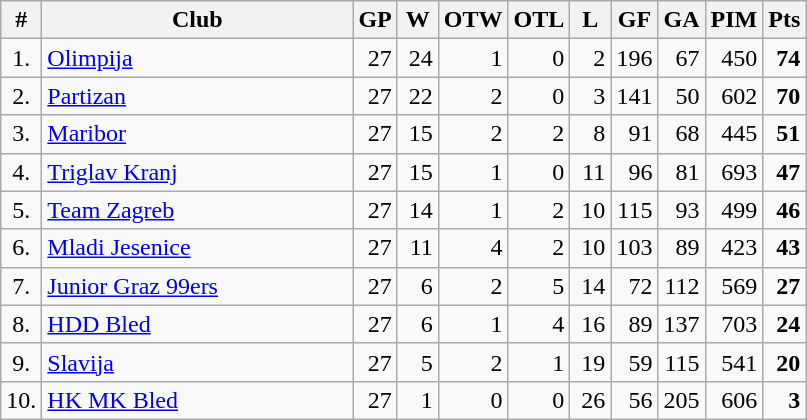<table class="wikitable" style="text-align:right;">
<tr>
<th width=20>#</th>
<th width=200>Club</th>
<th width=20>GP</th>
<th width=20>W</th>
<th width=20>OTW</th>
<th width=20>OTL</th>
<th width=20>L</th>
<th width=20>GF</th>
<th width=20>GA</th>
<th width=20>PIM</th>
<th width=20>Pts</th>
</tr>
<tr>
<td style="text-align:center;">1.</td>
<td align=left><a href='#'>Olimpija</a></td>
<td>27</td>
<td>24</td>
<td>1</td>
<td>0</td>
<td>2</td>
<td>196</td>
<td>67</td>
<td>450</td>
<td><strong>74</strong></td>
</tr>
<tr>
<td style="text-align:center;">2.</td>
<td align=left><a href='#'>Partizan</a></td>
<td>27</td>
<td>22</td>
<td>2</td>
<td>0</td>
<td>3</td>
<td>141</td>
<td>50</td>
<td>602</td>
<td><strong>70</strong></td>
</tr>
<tr>
<td style="text-align:center;">3.</td>
<td align=left><a href='#'>Maribor</a></td>
<td>27</td>
<td>15</td>
<td>2</td>
<td>2</td>
<td>8</td>
<td>91</td>
<td>68</td>
<td>445</td>
<td><strong>51</strong></td>
</tr>
<tr>
<td style="text-align:center;">4.</td>
<td align=left><a href='#'>Triglav Kranj</a></td>
<td>27</td>
<td>15</td>
<td>1</td>
<td>0</td>
<td>11</td>
<td>96</td>
<td>81</td>
<td>693</td>
<td><strong>47</strong></td>
</tr>
<tr>
<td style="text-align:center;">5.</td>
<td align=left><a href='#'>Team Zagreb</a></td>
<td>27</td>
<td>14</td>
<td>1</td>
<td>2</td>
<td>10</td>
<td>115</td>
<td>93</td>
<td>499</td>
<td><strong>46</strong></td>
</tr>
<tr>
<td style="text-align:center;">6.</td>
<td align=left><a href='#'>Mladi Jesenice</a></td>
<td>27</td>
<td>11</td>
<td>4</td>
<td>2</td>
<td>10</td>
<td>103</td>
<td>89</td>
<td>423</td>
<td><strong>43</strong></td>
</tr>
<tr>
<td style="text-align:center;">7.</td>
<td align=left><a href='#'>Junior Graz 99ers</a></td>
<td>27</td>
<td>6</td>
<td>2</td>
<td>5</td>
<td>14</td>
<td>72</td>
<td>112</td>
<td>569</td>
<td><strong>27</strong></td>
</tr>
<tr>
<td style="text-align:center;">8.</td>
<td align=left><a href='#'>HDD Bled</a></td>
<td>27</td>
<td>6</td>
<td>1</td>
<td>4</td>
<td>16</td>
<td>89</td>
<td>137</td>
<td>703</td>
<td><strong>24</strong></td>
</tr>
<tr>
<td style="text-align:center;">9.</td>
<td align=left><a href='#'>Slavija</a></td>
<td>27</td>
<td>5</td>
<td>2</td>
<td>1</td>
<td>19</td>
<td>59</td>
<td>115</td>
<td>541</td>
<td><strong>20</strong></td>
</tr>
<tr>
<td style="text-align:center;">10.</td>
<td align=left><a href='#'>HK MK Bled</a></td>
<td>27</td>
<td>1</td>
<td>0</td>
<td>0</td>
<td>26</td>
<td>56</td>
<td>205</td>
<td>606</td>
<td><strong>3</strong></td>
</tr>
</table>
